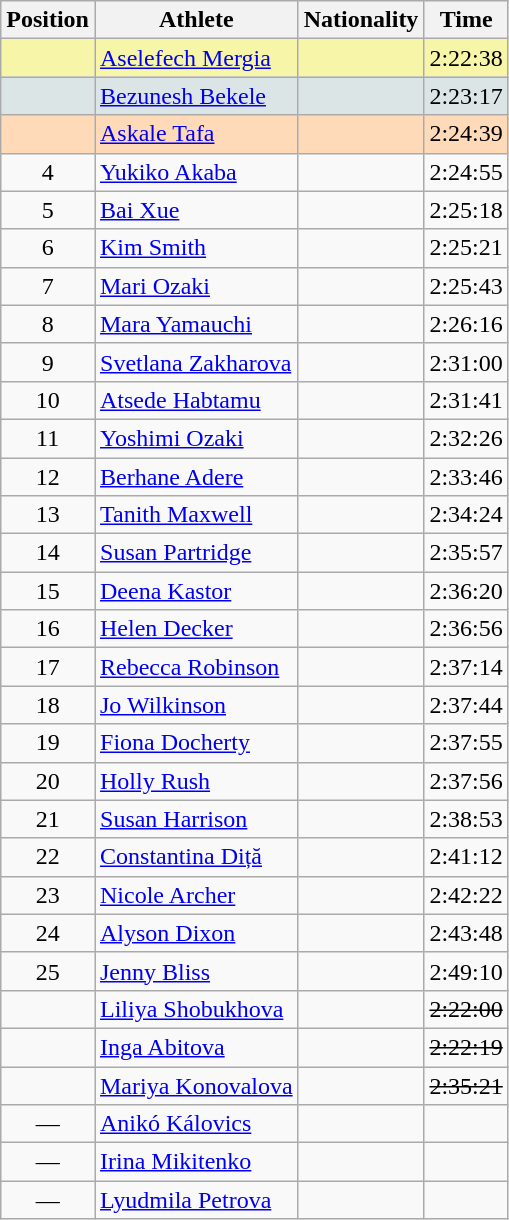<table class="wikitable sortable">
<tr>
<th>Position</th>
<th>Athlete</th>
<th>Nationality</th>
<th>Time</th>
</tr>
<tr bgcolor="#F7F6A8">
<td align=center></td>
<td><a href='#'>Aselefech Mergia</a></td>
<td></td>
<td>2:22:38</td>
</tr>
<tr bgcolor="#DCE5E5">
<td align=center></td>
<td><a href='#'>Bezunesh Bekele</a></td>
<td></td>
<td>2:23:17</td>
</tr>
<tr bgcolor="#FFDAB9">
<td align=center></td>
<td><a href='#'>Askale Tafa</a></td>
<td></td>
<td>2:24:39</td>
</tr>
<tr>
<td align=center>4</td>
<td><a href='#'>Yukiko Akaba</a></td>
<td></td>
<td>2:24:55</td>
</tr>
<tr>
<td align=center>5</td>
<td><a href='#'>Bai Xue</a></td>
<td></td>
<td>2:25:18</td>
</tr>
<tr>
<td align=center>6</td>
<td><a href='#'>Kim Smith</a></td>
<td></td>
<td>2:25:21</td>
</tr>
<tr>
<td align=center>7</td>
<td><a href='#'>Mari Ozaki</a></td>
<td></td>
<td>2:25:43</td>
</tr>
<tr>
<td align=center>8</td>
<td><a href='#'>Mara Yamauchi</a></td>
<td></td>
<td>2:26:16</td>
</tr>
<tr>
<td align=center>9</td>
<td><a href='#'>Svetlana Zakharova</a></td>
<td></td>
<td>2:31:00</td>
</tr>
<tr>
<td align=center>10</td>
<td><a href='#'>Atsede Habtamu</a></td>
<td></td>
<td>2:31:41</td>
</tr>
<tr>
<td align=center>11</td>
<td><a href='#'>Yoshimi Ozaki</a></td>
<td></td>
<td>2:32:26</td>
</tr>
<tr>
<td align=center>12</td>
<td><a href='#'>Berhane Adere</a></td>
<td></td>
<td>2:33:46</td>
</tr>
<tr>
<td align=center>13</td>
<td><a href='#'>Tanith Maxwell</a></td>
<td></td>
<td>2:34:24</td>
</tr>
<tr>
<td align=center>14</td>
<td><a href='#'>Susan Partridge</a></td>
<td></td>
<td>2:35:57</td>
</tr>
<tr>
<td align=center>15</td>
<td><a href='#'>Deena Kastor</a></td>
<td></td>
<td>2:36:20</td>
</tr>
<tr>
<td align=center>16</td>
<td><a href='#'>Helen Decker</a></td>
<td></td>
<td>2:36:56</td>
</tr>
<tr>
<td align=center>17</td>
<td><a href='#'>Rebecca Robinson</a></td>
<td></td>
<td>2:37:14</td>
</tr>
<tr>
<td align=center>18</td>
<td><a href='#'>Jo Wilkinson</a></td>
<td></td>
<td>2:37:44</td>
</tr>
<tr>
<td align=center>19</td>
<td><a href='#'>Fiona Docherty</a></td>
<td></td>
<td>2:37:55</td>
</tr>
<tr>
<td align=center>20</td>
<td><a href='#'>Holly Rush</a></td>
<td></td>
<td>2:37:56</td>
</tr>
<tr>
<td align=center>21</td>
<td><a href='#'>Susan Harrison</a></td>
<td></td>
<td>2:38:53</td>
</tr>
<tr>
<td align=center>22</td>
<td><a href='#'>Constantina Diță</a></td>
<td></td>
<td>2:41:12</td>
</tr>
<tr>
<td align=center>23</td>
<td><a href='#'>Nicole Archer</a></td>
<td></td>
<td>2:42:22</td>
</tr>
<tr>
<td align=center>24</td>
<td><a href='#'>Alyson Dixon</a></td>
<td></td>
<td>2:43:48</td>
</tr>
<tr>
<td align=center>25</td>
<td><a href='#'>Jenny Bliss</a></td>
<td></td>
<td>2:49:10</td>
</tr>
<tr>
<td align=center></td>
<td><a href='#'>Liliya Shobukhova</a></td>
<td></td>
<td><s>2:22:00</s></td>
</tr>
<tr>
<td align=center></td>
<td><a href='#'>Inga Abitova</a></td>
<td></td>
<td><s>2:22:19</s></td>
</tr>
<tr>
<td align=center></td>
<td><a href='#'>Mariya Konovalova</a></td>
<td></td>
<td><s>2:35:21</s></td>
</tr>
<tr>
<td align=center>—</td>
<td><a href='#'>Anikó Kálovics</a></td>
<td></td>
<td></td>
</tr>
<tr>
<td align=center>—</td>
<td><a href='#'>Irina Mikitenko</a></td>
<td></td>
<td></td>
</tr>
<tr>
<td align=center>—</td>
<td><a href='#'>Lyudmila Petrova</a></td>
<td></td>
<td></td>
</tr>
</table>
